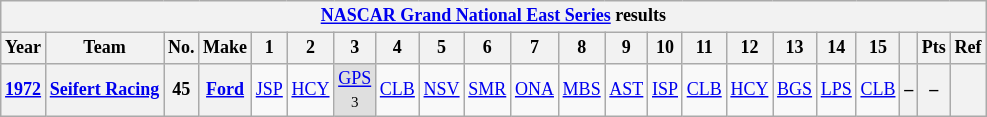<table class="wikitable" style="text-align:center; font-size:75%">
<tr>
<th colspan=69><a href='#'>NASCAR Grand National East Series</a> results</th>
</tr>
<tr>
<th>Year</th>
<th>Team</th>
<th>No.</th>
<th>Make</th>
<th>1</th>
<th>2</th>
<th>3</th>
<th>4</th>
<th>5</th>
<th>6</th>
<th>7</th>
<th>8</th>
<th>9</th>
<th>10</th>
<th>11</th>
<th>12</th>
<th>13</th>
<th>14</th>
<th>15</th>
<th></th>
<th>Pts</th>
<th>Ref</th>
</tr>
<tr>
<th><a href='#'>1972</a></th>
<th><a href='#'>Seifert Racing</a></th>
<th>45</th>
<th><a href='#'>Ford</a></th>
<td><a href='#'>JSP</a></td>
<td><a href='#'>HCY</a></td>
<td style="background:#DFDFDF;"><a href='#'>GPS</a> <br><small>3</small></td>
<td><a href='#'>CLB</a></td>
<td><a href='#'>NSV</a></td>
<td><a href='#'>SMR</a></td>
<td><a href='#'>ONA</a></td>
<td><a href='#'>MBS</a></td>
<td><a href='#'>AST</a></td>
<td><a href='#'>ISP</a></td>
<td><a href='#'>CLB</a></td>
<td><a href='#'>HCY</a></td>
<td><a href='#'>BGS</a></td>
<td><a href='#'>LPS</a></td>
<td><a href='#'>CLB</a></td>
<th>–</th>
<th>–</th>
<th></th>
</tr>
</table>
